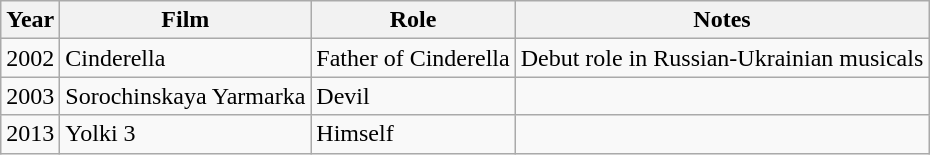<table class="wikitable">
<tr>
<th>Year</th>
<th>Film</th>
<th>Role</th>
<th>Notes</th>
</tr>
<tr>
<td>2002</td>
<td>Cinderella</td>
<td>Father of Cinderella</td>
<td>Debut role in Russian-Ukrainian musicals</td>
</tr>
<tr>
<td>2003</td>
<td>Sorochinskaya Yarmarka</td>
<td>Devil</td>
<td></td>
</tr>
<tr>
<td>2013</td>
<td>Yolki 3</td>
<td>Himself</td>
<td></td>
</tr>
</table>
